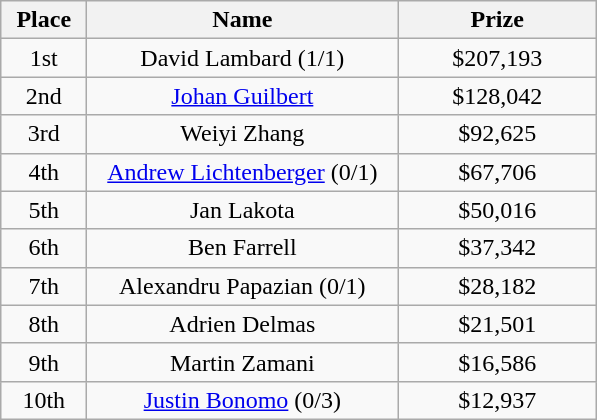<table class="wikitable">
<tr>
<th width="50">Place</th>
<th width="200">Name</th>
<th width="125">Prize</th>
</tr>
<tr>
<td align = "center">1st</td>
<td align = "center">David Lambard (1/1)</td>
<td align = "center">$207,193</td>
</tr>
<tr>
<td align = "center">2nd</td>
<td align = "center"><a href='#'>Johan Guilbert</a></td>
<td align = "center">$128,042</td>
</tr>
<tr>
<td align = "center">3rd</td>
<td align = "center">Weiyi Zhang</td>
<td align = "center">$92,625</td>
</tr>
<tr>
<td align = "center">4th</td>
<td align = "center"><a href='#'>Andrew Lichtenberger</a> (0/1)</td>
<td align = "center">$67,706</td>
</tr>
<tr>
<td align = "center">5th</td>
<td align = "center">Jan Lakota</td>
<td align = "center">$50,016</td>
</tr>
<tr>
<td align = "center">6th</td>
<td align = "center">Ben Farrell</td>
<td align = "center">$37,342</td>
</tr>
<tr>
<td align = "center">7th</td>
<td align = "center">Alexandru Papazian (0/1)</td>
<td align = "center">$28,182</td>
</tr>
<tr>
<td align = "center">8th</td>
<td align = "center">Adrien Delmas</td>
<td align = "center">$21,501</td>
</tr>
<tr>
<td align = "center">9th</td>
<td align = "center">Martin Zamani</td>
<td align = "center">$16,586</td>
</tr>
<tr>
<td align = "center">10th</td>
<td align = "center"><a href='#'>Justin Bonomo</a> (0/3)</td>
<td align = "center">$12,937</td>
</tr>
</table>
